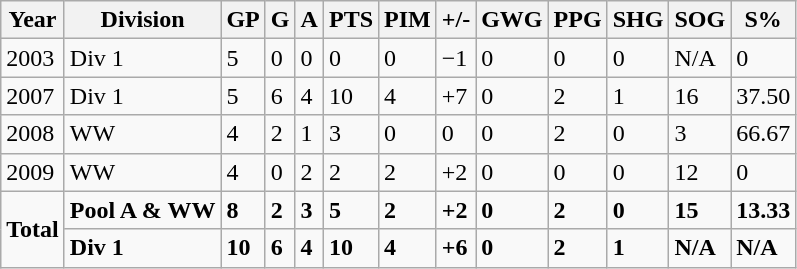<table class="wikitable">
<tr>
<th>Year</th>
<th>Division</th>
<th>GP</th>
<th>G</th>
<th>A</th>
<th>PTS</th>
<th>PIM</th>
<th>+/-</th>
<th>GWG</th>
<th>PPG</th>
<th>SHG</th>
<th>SOG</th>
<th>S%</th>
</tr>
<tr>
<td>2003</td>
<td>Div 1</td>
<td>5</td>
<td>0</td>
<td>0</td>
<td>0</td>
<td>0</td>
<td>−1</td>
<td>0</td>
<td>0</td>
<td>0</td>
<td>N/A</td>
<td>0</td>
</tr>
<tr>
<td>2007</td>
<td>Div 1</td>
<td>5</td>
<td>6</td>
<td>4</td>
<td>10</td>
<td>4</td>
<td>+7</td>
<td>0</td>
<td>2</td>
<td>1</td>
<td>16</td>
<td>37.50</td>
</tr>
<tr>
<td>2008</td>
<td>WW</td>
<td>4</td>
<td>2</td>
<td>1</td>
<td>3</td>
<td>0</td>
<td>0</td>
<td>0</td>
<td>2</td>
<td>0</td>
<td>3</td>
<td>66.67</td>
</tr>
<tr>
<td>2009</td>
<td>WW</td>
<td>4</td>
<td>0</td>
<td>2</td>
<td>2</td>
<td>2</td>
<td>+2</td>
<td>0</td>
<td>0</td>
<td>0</td>
<td>12</td>
<td>0</td>
</tr>
<tr>
<td rowspan="2"><strong>Total</strong></td>
<td><strong>Pool A & WW</strong></td>
<td><strong>8</strong></td>
<td><strong>2</strong></td>
<td><strong>3</strong></td>
<td><strong>5</strong></td>
<td><strong>2</strong></td>
<td><strong>+2</strong></td>
<td><strong>0</strong></td>
<td><strong>2</strong></td>
<td><strong>0</strong></td>
<td><strong>15</strong></td>
<td><strong>13.33</strong></td>
</tr>
<tr>
<td><strong>Div 1</strong></td>
<td><strong>10</strong></td>
<td><strong>6</strong></td>
<td><strong>4</strong></td>
<td><strong>10</strong></td>
<td><strong>4</strong></td>
<td><strong>+6</strong></td>
<td><strong>0</strong></td>
<td><strong>2</strong></td>
<td><strong>1</strong></td>
<td><strong>N/A</strong></td>
<td><strong>N/A</strong></td>
</tr>
</table>
